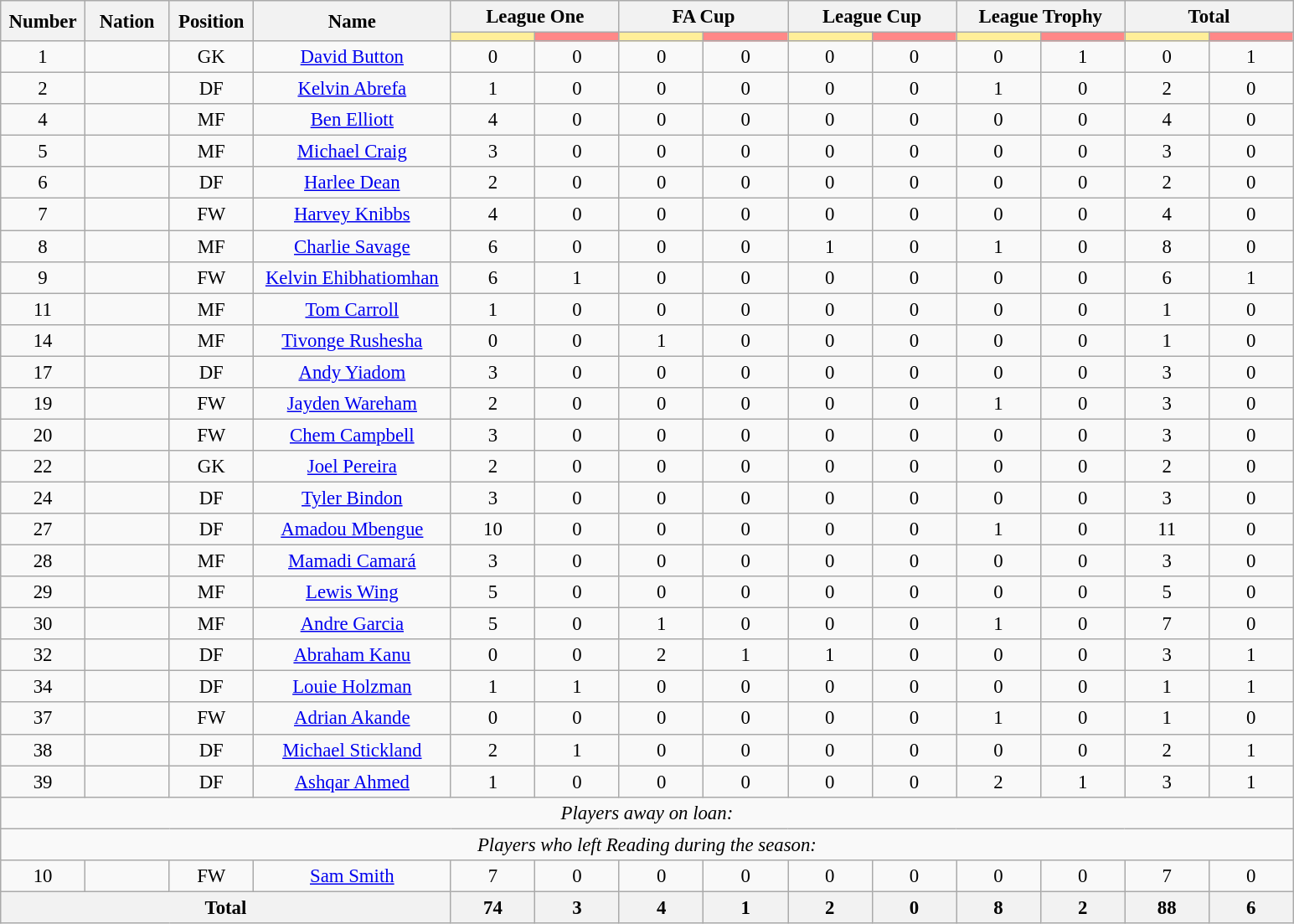<table class="wikitable" style="font-size: 95%; text-align: center;">
<tr>
<th rowspan=2 width=60>Number</th>
<th rowspan=2 width=60>Nation</th>
<th rowspan=2 width=60>Position</th>
<th rowspan=2 width=150>Name</th>
<th colspan=2>League One</th>
<th colspan=2>FA Cup</th>
<th colspan=2>League Cup</th>
<th colspan=2>League Trophy</th>
<th colspan=2>Total</th>
</tr>
<tr>
<th style="width:60px; background:#fe9;"></th>
<th style="width:60px; background:#ff8888;"></th>
<th style="width:60px; background:#fe9;"></th>
<th style="width:60px; background:#ff8888;"></th>
<th style="width:60px; background:#fe9;"></th>
<th style="width:60px; background:#ff8888;"></th>
<th style="width:60px; background:#fe9;"></th>
<th style="width:60px; background:#ff8888;"></th>
<th style="width:60px; background:#fe9;"></th>
<th style="width:60px; background:#ff8888;"></th>
</tr>
<tr>
<td>1</td>
<td></td>
<td>GK</td>
<td><a href='#'>David Button</a></td>
<td>0</td>
<td>0</td>
<td>0</td>
<td>0</td>
<td>0</td>
<td>0</td>
<td>0</td>
<td>1</td>
<td>0</td>
<td>1</td>
</tr>
<tr>
<td>2</td>
<td></td>
<td>DF</td>
<td><a href='#'>Kelvin Abrefa</a></td>
<td>1</td>
<td>0</td>
<td>0</td>
<td>0</td>
<td>0</td>
<td>0</td>
<td>1</td>
<td>0</td>
<td>2</td>
<td>0</td>
</tr>
<tr>
<td>4</td>
<td></td>
<td>MF</td>
<td><a href='#'>Ben Elliott</a></td>
<td>4</td>
<td>0</td>
<td>0</td>
<td>0</td>
<td>0</td>
<td>0</td>
<td>0</td>
<td>0</td>
<td>4</td>
<td>0</td>
</tr>
<tr>
<td>5</td>
<td></td>
<td>MF</td>
<td><a href='#'>Michael Craig</a></td>
<td>3</td>
<td>0</td>
<td>0</td>
<td>0</td>
<td>0</td>
<td>0</td>
<td>0</td>
<td>0</td>
<td>3</td>
<td>0</td>
</tr>
<tr>
<td>6</td>
<td></td>
<td>DF</td>
<td><a href='#'>Harlee Dean</a></td>
<td>2</td>
<td>0</td>
<td>0</td>
<td>0</td>
<td>0</td>
<td>0</td>
<td>0</td>
<td>0</td>
<td>2</td>
<td>0</td>
</tr>
<tr>
<td>7</td>
<td></td>
<td>FW</td>
<td><a href='#'>Harvey Knibbs</a></td>
<td>4</td>
<td>0</td>
<td>0</td>
<td>0</td>
<td>0</td>
<td>0</td>
<td>0</td>
<td>0</td>
<td>4</td>
<td>0</td>
</tr>
<tr>
<td>8</td>
<td></td>
<td>MF</td>
<td><a href='#'>Charlie Savage</a></td>
<td>6</td>
<td>0</td>
<td>0</td>
<td>0</td>
<td>1</td>
<td>0</td>
<td>1</td>
<td>0</td>
<td>8</td>
<td>0</td>
</tr>
<tr>
<td>9</td>
<td></td>
<td>FW</td>
<td><a href='#'>Kelvin Ehibhatiomhan</a></td>
<td>6</td>
<td>1</td>
<td>0</td>
<td>0</td>
<td>0</td>
<td>0</td>
<td>0</td>
<td>0</td>
<td>6</td>
<td>1</td>
</tr>
<tr>
<td>11</td>
<td></td>
<td>MF</td>
<td><a href='#'>Tom Carroll</a></td>
<td>1</td>
<td>0</td>
<td>0</td>
<td>0</td>
<td>0</td>
<td>0</td>
<td>0</td>
<td>0</td>
<td>1</td>
<td>0</td>
</tr>
<tr>
<td>14</td>
<td></td>
<td>MF</td>
<td><a href='#'>Tivonge Rushesha</a></td>
<td>0</td>
<td>0</td>
<td>1</td>
<td>0</td>
<td>0</td>
<td>0</td>
<td>0</td>
<td>0</td>
<td>1</td>
<td>0</td>
</tr>
<tr>
<td>17</td>
<td></td>
<td>DF</td>
<td><a href='#'>Andy Yiadom</a></td>
<td>3</td>
<td>0</td>
<td>0</td>
<td>0</td>
<td>0</td>
<td>0</td>
<td>0</td>
<td>0</td>
<td>3</td>
<td>0</td>
</tr>
<tr>
<td>19</td>
<td></td>
<td>FW</td>
<td><a href='#'>Jayden Wareham</a></td>
<td>2</td>
<td>0</td>
<td>0</td>
<td>0</td>
<td>0</td>
<td>0</td>
<td>1</td>
<td>0</td>
<td>3</td>
<td>0</td>
</tr>
<tr>
<td>20</td>
<td></td>
<td>FW</td>
<td><a href='#'>Chem Campbell</a></td>
<td>3</td>
<td>0</td>
<td>0</td>
<td>0</td>
<td>0</td>
<td>0</td>
<td>0</td>
<td>0</td>
<td>3</td>
<td>0</td>
</tr>
<tr>
<td>22</td>
<td></td>
<td>GK</td>
<td><a href='#'>Joel Pereira</a></td>
<td>2</td>
<td>0</td>
<td>0</td>
<td>0</td>
<td>0</td>
<td>0</td>
<td>0</td>
<td>0</td>
<td>2</td>
<td>0</td>
</tr>
<tr>
<td>24</td>
<td></td>
<td>DF</td>
<td><a href='#'>Tyler Bindon</a></td>
<td>3</td>
<td>0</td>
<td>0</td>
<td>0</td>
<td>0</td>
<td>0</td>
<td>0</td>
<td>0</td>
<td>3</td>
<td>0</td>
</tr>
<tr>
<td>27</td>
<td></td>
<td>DF</td>
<td><a href='#'>Amadou Mbengue</a></td>
<td>10</td>
<td>0</td>
<td>0</td>
<td>0</td>
<td>0</td>
<td>0</td>
<td>1</td>
<td>0</td>
<td>11</td>
<td>0</td>
</tr>
<tr>
<td>28</td>
<td></td>
<td>MF</td>
<td><a href='#'>Mamadi Camará</a></td>
<td>3</td>
<td>0</td>
<td>0</td>
<td>0</td>
<td>0</td>
<td>0</td>
<td>0</td>
<td>0</td>
<td>3</td>
<td>0</td>
</tr>
<tr>
<td>29</td>
<td></td>
<td>MF</td>
<td><a href='#'>Lewis Wing</a></td>
<td>5</td>
<td>0</td>
<td>0</td>
<td>0</td>
<td>0</td>
<td>0</td>
<td>0</td>
<td>0</td>
<td>5</td>
<td>0</td>
</tr>
<tr>
<td>30</td>
<td></td>
<td>MF</td>
<td><a href='#'>Andre Garcia</a></td>
<td>5</td>
<td>0</td>
<td>1</td>
<td>0</td>
<td>0</td>
<td>0</td>
<td>1</td>
<td>0</td>
<td>7</td>
<td>0</td>
</tr>
<tr>
<td>32</td>
<td></td>
<td>DF</td>
<td><a href='#'>Abraham Kanu</a></td>
<td>0</td>
<td>0</td>
<td>2</td>
<td>1</td>
<td>1</td>
<td>0</td>
<td>0</td>
<td>0</td>
<td>3</td>
<td>1</td>
</tr>
<tr>
<td>34</td>
<td></td>
<td>DF</td>
<td><a href='#'>Louie Holzman</a></td>
<td>1</td>
<td>1</td>
<td>0</td>
<td>0</td>
<td>0</td>
<td>0</td>
<td>0</td>
<td>0</td>
<td>1</td>
<td>1</td>
</tr>
<tr>
<td>37</td>
<td></td>
<td>FW</td>
<td><a href='#'>Adrian Akande</a></td>
<td>0</td>
<td>0</td>
<td>0</td>
<td>0</td>
<td>0</td>
<td>0</td>
<td>1</td>
<td>0</td>
<td>1</td>
<td>0</td>
</tr>
<tr>
<td>38</td>
<td></td>
<td>DF</td>
<td><a href='#'>Michael Stickland</a></td>
<td>2</td>
<td>1</td>
<td>0</td>
<td>0</td>
<td>0</td>
<td>0</td>
<td>0</td>
<td>0</td>
<td>2</td>
<td>1</td>
</tr>
<tr>
<td>39</td>
<td></td>
<td>DF</td>
<td><a href='#'>Ashqar Ahmed</a></td>
<td>1</td>
<td>0</td>
<td>0</td>
<td>0</td>
<td>0</td>
<td>0</td>
<td>2</td>
<td>1</td>
<td>3</td>
<td>1</td>
</tr>
<tr>
<td colspan="14"><em>Players away on loan:</em></td>
</tr>
<tr>
<td colspan="14"><em>Players who left Reading during the season:</em></td>
</tr>
<tr>
<td>10</td>
<td></td>
<td>FW</td>
<td><a href='#'>Sam Smith</a></td>
<td>7</td>
<td>0</td>
<td>0</td>
<td>0</td>
<td>0</td>
<td>0</td>
<td>0</td>
<td>0</td>
<td>7</td>
<td>0</td>
</tr>
<tr>
<th colspan=4>Total</th>
<th>74</th>
<th>3</th>
<th>4</th>
<th>1</th>
<th>2</th>
<th>0</th>
<th>8</th>
<th>2</th>
<th>88</th>
<th>6</th>
</tr>
</table>
